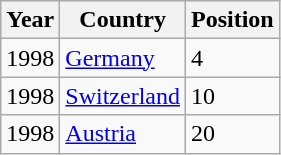<table class="wikitable">
<tr>
<th>Year</th>
<th>Country</th>
<th>Position</th>
</tr>
<tr>
<td>1998</td>
<td><a href='#'>Germany</a></td>
<td>4</td>
</tr>
<tr>
<td>1998</td>
<td><a href='#'>Switzerland</a></td>
<td>10</td>
</tr>
<tr>
<td>1998</td>
<td><a href='#'>Austria</a></td>
<td>20</td>
</tr>
</table>
